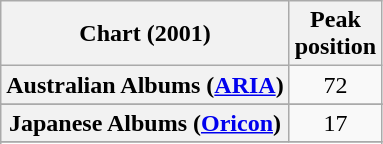<table class="wikitable sortable plainrowheaders">
<tr>
<th scope="col">Chart (2001)</th>
<th scope="col">Peak<br>position</th>
</tr>
<tr>
<th scope="row">Australian Albums (<a href='#'>ARIA</a>)</th>
<td style="text-align:center;">72</td>
</tr>
<tr>
</tr>
<tr>
</tr>
<tr>
</tr>
<tr>
</tr>
<tr>
</tr>
<tr>
</tr>
<tr>
</tr>
<tr>
<th scope="row">Japanese Albums (<a href='#'>Oricon</a>)</th>
<td align="center">17</td>
</tr>
<tr>
</tr>
<tr>
</tr>
<tr>
</tr>
<tr>
</tr>
<tr>
</tr>
<tr>
</tr>
<tr>
</tr>
<tr>
</tr>
</table>
